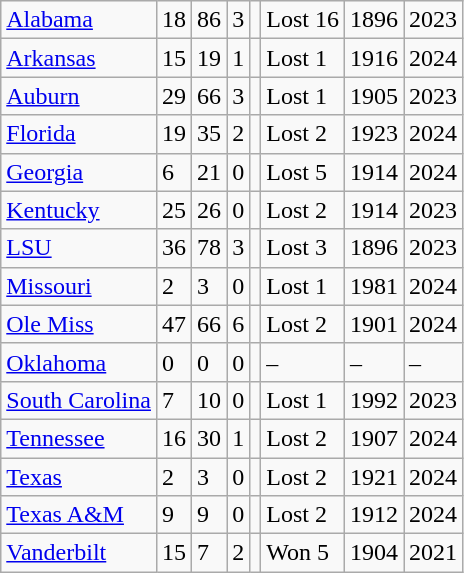<table class="wikitable sortable">
<tr>
<td><a href='#'>Alabama</a></td>
<td>18</td>
<td>86</td>
<td>3</td>
<td></td>
<td>Lost 16</td>
<td>1896</td>
<td>2023</td>
</tr>
<tr>
<td><a href='#'>Arkansas</a></td>
<td>15</td>
<td>19</td>
<td>1</td>
<td></td>
<td>Lost 1</td>
<td>1916</td>
<td>2024</td>
</tr>
<tr>
<td><a href='#'>Auburn</a></td>
<td>29</td>
<td>66</td>
<td>3</td>
<td></td>
<td>Lost 1</td>
<td>1905</td>
<td>2023</td>
</tr>
<tr>
<td><a href='#'>Florida</a></td>
<td>19</td>
<td>35</td>
<td>2</td>
<td></td>
<td>Lost 2</td>
<td>1923</td>
<td>2024</td>
</tr>
<tr>
<td><a href='#'>Georgia</a></td>
<td>6</td>
<td>21</td>
<td>0</td>
<td></td>
<td>Lost 5</td>
<td>1914</td>
<td>2024</td>
</tr>
<tr>
<td><a href='#'>Kentucky</a></td>
<td>25</td>
<td>26</td>
<td>0</td>
<td></td>
<td>Lost 2</td>
<td>1914</td>
<td>2023</td>
</tr>
<tr>
<td><a href='#'>LSU</a></td>
<td>36</td>
<td>78</td>
<td>3</td>
<td></td>
<td>Lost 3</td>
<td>1896</td>
<td>2023</td>
</tr>
<tr>
<td><a href='#'>Missouri</a></td>
<td>2</td>
<td>3</td>
<td>0</td>
<td></td>
<td>Lost 1</td>
<td>1981</td>
<td>2024</td>
</tr>
<tr>
<td><a href='#'>Ole Miss</a></td>
<td>47</td>
<td>66</td>
<td>6</td>
<td></td>
<td>Lost 2</td>
<td>1901</td>
<td>2024</td>
</tr>
<tr>
<td><a href='#'>Oklahoma</a></td>
<td>0</td>
<td>0</td>
<td>0</td>
<td></td>
<td>–</td>
<td>–</td>
<td>–</td>
</tr>
<tr>
<td><a href='#'>South Carolina</a></td>
<td>7</td>
<td>10</td>
<td>0</td>
<td></td>
<td>Lost 1</td>
<td>1992</td>
<td>2023</td>
</tr>
<tr>
<td><a href='#'>Tennessee</a></td>
<td>16</td>
<td>30</td>
<td>1</td>
<td></td>
<td>Lost 2</td>
<td>1907</td>
<td>2024</td>
</tr>
<tr>
<td><a href='#'>Texas</a></td>
<td>2</td>
<td>3</td>
<td>0</td>
<td></td>
<td>Lost 2</td>
<td>1921</td>
<td>2024</td>
</tr>
<tr>
<td><a href='#'>Texas A&M</a></td>
<td>9</td>
<td>9</td>
<td>0</td>
<td></td>
<td>Lost 2</td>
<td>1912</td>
<td>2024</td>
</tr>
<tr>
<td><a href='#'>Vanderbilt</a></td>
<td>15</td>
<td>7</td>
<td>2</td>
<td></td>
<td>Won 5</td>
<td>1904</td>
<td>2021<br></td>
</tr>
</table>
